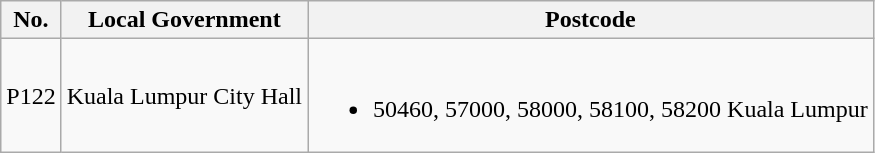<table class="wikitable">
<tr>
<th>No.</th>
<th>Local Government</th>
<th>Postcode</th>
</tr>
<tr>
<td>P122</td>
<td>Kuala Lumpur City Hall</td>
<td><br><ul><li>50460, 57000, 58000, 58100, 58200 Kuala Lumpur</li></ul></td>
</tr>
</table>
